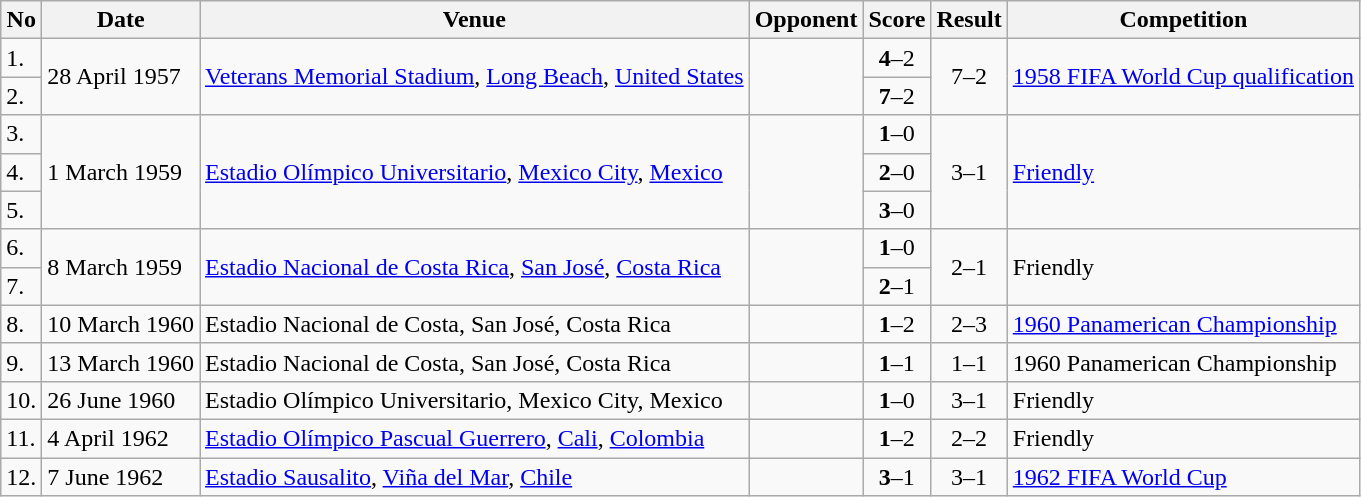<table class="wikitable" style="font-size:100%;">
<tr>
<th>No</th>
<th>Date</th>
<th>Venue</th>
<th>Opponent</th>
<th>Score</th>
<th>Result</th>
<th>Competition</th>
</tr>
<tr>
<td>1.</td>
<td rowspan="2">28 April 1957</td>
<td rowspan="2"><a href='#'>Veterans Memorial Stadium</a>, <a href='#'>Long Beach</a>, <a href='#'>United States</a></td>
<td rowspan="2"></td>
<td align=center><strong>4</strong>–2</td>
<td rowspan="2" style="text-align:center">7–2</td>
<td rowspan="2"><a href='#'>1958 FIFA World Cup qualification</a></td>
</tr>
<tr>
<td>2.</td>
<td align=center><strong>7</strong>–2</td>
</tr>
<tr>
<td>3.</td>
<td rowspan="3">1 March 1959</td>
<td rowspan="3"><a href='#'>Estadio Olímpico Universitario</a>, <a href='#'>Mexico City</a>, <a href='#'>Mexico</a></td>
<td rowspan="3"></td>
<td align=center><strong>1</strong>–0</td>
<td rowspan="3" style="text-align:center">3–1</td>
<td rowspan="3"><a href='#'>Friendly</a></td>
</tr>
<tr>
<td>4.</td>
<td align=center><strong>2</strong>–0</td>
</tr>
<tr>
<td>5.</td>
<td align=center><strong>3</strong>–0</td>
</tr>
<tr>
<td>6.</td>
<td rowspan="2">8 March 1959</td>
<td rowspan="2"><a href='#'>Estadio Nacional de Costa Rica</a>, <a href='#'>San José</a>, <a href='#'>Costa Rica</a></td>
<td rowspan="2"></td>
<td align=center><strong>1</strong>–0</td>
<td rowspan="2"  align=center>2–1</td>
<td rowspan="2">Friendly</td>
</tr>
<tr>
<td>7.</td>
<td align=center><strong>2</strong>–1</td>
</tr>
<tr>
<td>8.</td>
<td>10 March 1960</td>
<td>Estadio Nacional de Costa, San José, Costa Rica</td>
<td></td>
<td align=center><strong>1</strong>–2</td>
<td align=center>2–3</td>
<td><a href='#'>1960 Panamerican Championship</a></td>
</tr>
<tr>
<td>9.</td>
<td>13 March 1960</td>
<td>Estadio Nacional de Costa, San José, Costa Rica</td>
<td></td>
<td align=center><strong>1</strong>–1</td>
<td align=center>1–1</td>
<td>1960 Panamerican Championship</td>
</tr>
<tr>
<td>10.</td>
<td>26 June 1960</td>
<td>Estadio Olímpico Universitario, Mexico City, Mexico</td>
<td></td>
<td align=center><strong>1</strong>–0</td>
<td align=center>3–1</td>
<td>Friendly</td>
</tr>
<tr>
<td>11.</td>
<td>4 April 1962</td>
<td><a href='#'>Estadio Olímpico Pascual Guerrero</a>, <a href='#'>Cali</a>, <a href='#'>Colombia</a></td>
<td></td>
<td align=center><strong>1</strong>–2</td>
<td align=center>2–2</td>
<td>Friendly</td>
</tr>
<tr>
<td>12.</td>
<td>7 June 1962</td>
<td><a href='#'>Estadio Sausalito</a>, <a href='#'>Viña del Mar</a>, <a href='#'>Chile</a></td>
<td></td>
<td align=center><strong>3</strong>–1</td>
<td align=center>3–1</td>
<td><a href='#'>1962 FIFA World Cup</a></td>
</tr>
</table>
